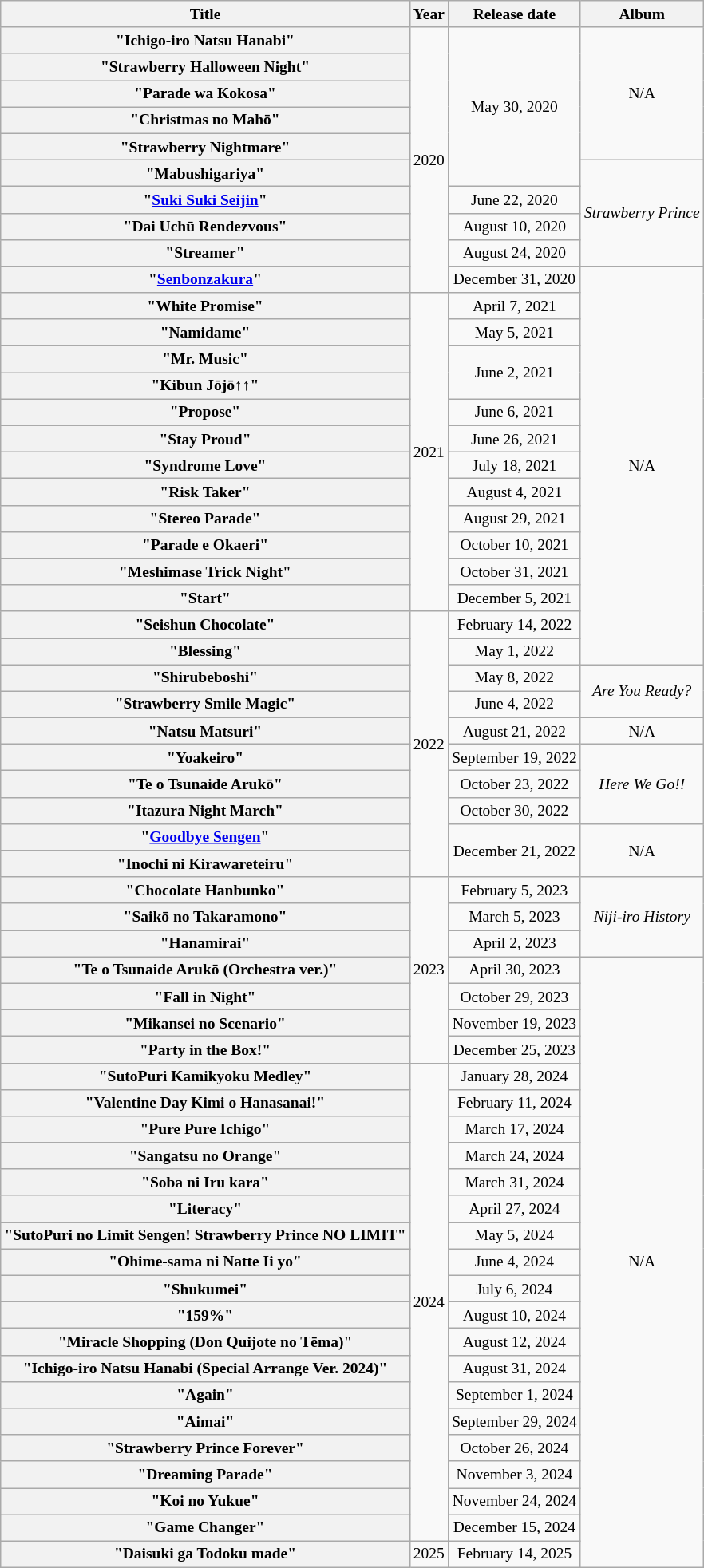<table class="wikitable plainrowheaders" style="font-size:small; text-align:center">
<tr>
<th>Title</th>
<th>Year</th>
<th>Release date</th>
<th>Album</th>
</tr>
<tr>
<th scope="row">"Ichigo-iro Natsu Hanabi"</th>
<td rowspan="10">2020</td>
<td rowspan="6">May 30, 2020</td>
<td rowspan="5">N/A</td>
</tr>
<tr>
<th scope="row">"Strawberry Halloween Night"</th>
</tr>
<tr>
<th scope="row">"Parade wa Kokosa"</th>
</tr>
<tr>
<th scope="row">"Christmas no Mahō"</th>
</tr>
<tr>
<th scope="row">"Strawberry Nightmare"</th>
</tr>
<tr>
<th scope="row">"Mabushigariya"</th>
<td rowspan="4"><em>Strawberry Prince</em></td>
</tr>
<tr>
<th scope="row">"<a href='#'>Suki Suki Seijin</a>"</th>
<td>June 22, 2020</td>
</tr>
<tr>
<th scope="row">"Dai Uchū Rendezvous"</th>
<td>August 10, 2020</td>
</tr>
<tr>
<th scope="row">"Streamer"</th>
<td>August 24, 2020</td>
</tr>
<tr>
<th scope="row">"<a href='#'>Senbonzakura</a>"</th>
<td>December 31, 2020</td>
<td rowspan="15">N/A</td>
</tr>
<tr>
<th scope="row">"White Promise"</th>
<td rowspan="12">2021</td>
<td>April 7, 2021</td>
</tr>
<tr>
<th scope="row">"Namidame"</th>
<td>May 5, 2021</td>
</tr>
<tr>
<th scope="row">"Mr. Music"</th>
<td rowspan="2">June 2, 2021</td>
</tr>
<tr>
<th scope="row">"Kibun Jōjō↑↑"</th>
</tr>
<tr>
<th scope="row">"Propose"</th>
<td>June 6, 2021</td>
</tr>
<tr>
<th scope="row">"Stay Proud"</th>
<td>June 26, 2021</td>
</tr>
<tr>
<th scope="row">"Syndrome Love"</th>
<td>July 18, 2021</td>
</tr>
<tr>
<th scope="row">"Risk Taker"</th>
<td>August 4, 2021</td>
</tr>
<tr>
<th scope="row">"Stereo Parade"</th>
<td>August 29, 2021</td>
</tr>
<tr>
<th scope="row">"Parade e Okaeri"</th>
<td>October 10, 2021</td>
</tr>
<tr>
<th scope="row">"Meshimase Trick Night"</th>
<td>October 31, 2021</td>
</tr>
<tr>
<th scope="row">"Start"</th>
<td>December 5, 2021</td>
</tr>
<tr>
<th scope="row">"Seishun Chocolate"</th>
<td rowspan="10">2022</td>
<td>February 14, 2022</td>
</tr>
<tr>
<th scope="row">"Blessing"</th>
<td>May 1, 2022</td>
</tr>
<tr>
<th scope="row">"Shirubeboshi"</th>
<td>May 8, 2022</td>
<td rowspan="2"><em>Are You Ready?</em></td>
</tr>
<tr>
<th scope="row">"Strawberry Smile Magic"</th>
<td>June 4, 2022</td>
</tr>
<tr>
<th scope="row">"Natsu Matsuri"</th>
<td>August 21, 2022</td>
<td>N/A</td>
</tr>
<tr>
<th scope="row">"Yoakeiro"</th>
<td>September 19, 2022</td>
<td rowspan= "3"><em>Here We Go!!</em></td>
</tr>
<tr>
<th scope="row">"Te o Tsunaide Arukō"</th>
<td>October 23, 2022</td>
</tr>
<tr>
<th scope="row">"Itazura Night March"</th>
<td>October 30, 2022</td>
</tr>
<tr>
<th scope="row">"<a href='#'>Goodbye Sengen</a>"</th>
<td rowspan= "2">December 21, 2022</td>
<td rowspan= "2">N/A</td>
</tr>
<tr>
<th scope="row">"Inochi ni Kirawareteiru"</th>
</tr>
<tr>
<th scope="row">"Chocolate Hanbunko"</th>
<td rowspan= "7">2023</td>
<td>February 5, 2023</td>
<td rowspan= "3"><em>Niji-iro History</em></td>
</tr>
<tr>
<th scope="row">"Saikō no Takaramono"</th>
<td>March 5, 2023</td>
</tr>
<tr>
<th scope="row">"Hanamirai"</th>
<td>April 2, 2023</td>
</tr>
<tr>
<th scope="row">"Te o Tsunaide Arukō (Orchestra ver.)"</th>
<td>April 30, 2023</td>
<td rowspan= "23">N/A</td>
</tr>
<tr>
<th scope="row">"Fall in Night"</th>
<td>October 29, 2023</td>
</tr>
<tr>
<th scope="row">"Mikansei no Scenario"</th>
<td>November 19, 2023</td>
</tr>
<tr>
<th scope="row">"Party in the Box!"</th>
<td>December 25, 2023</td>
</tr>
<tr>
<th scope="row">"SutoPuri Kamikyoku Medley"</th>
<td rowspan="18">2024</td>
<td>January 28, 2024</td>
</tr>
<tr>
<th scope="row">"Valentine Day Kimi o Hanasanai!"</th>
<td>February 11, 2024</td>
</tr>
<tr>
<th scope="row">"Pure Pure Ichigo"</th>
<td>March 17, 2024</td>
</tr>
<tr>
<th scope="row">"Sangatsu no Orange"</th>
<td>March 24, 2024</td>
</tr>
<tr>
<th scope="row">"Soba ni Iru kara"</th>
<td>March 31, 2024</td>
</tr>
<tr>
<th scope="row">"Literacy"</th>
<td>April 27, 2024</td>
</tr>
<tr>
<th scope="row">"SutoPuri no Limit Sengen! Strawberry Prince NO LIMIT"</th>
<td>May 5, 2024</td>
</tr>
<tr>
<th scope="row">"Ohime-sama ni Natte Ii yo"</th>
<td>June 4, 2024</td>
</tr>
<tr>
<th scope="row">"Shukumei"</th>
<td>July 6, 2024</td>
</tr>
<tr>
<th scope="row">"159%"</th>
<td>August 10, 2024</td>
</tr>
<tr>
<th scope="row">"Miracle Shopping (Don Quijote no Tēma)"</th>
<td>August 12, 2024</td>
</tr>
<tr>
<th scope="row">"Ichigo-iro Natsu Hanabi (Special Arrange Ver. 2024)"</th>
<td>August 31, 2024</td>
</tr>
<tr>
<th scope="row">"Again"</th>
<td>September 1, 2024</td>
</tr>
<tr>
<th scope="row">"Aimai"</th>
<td>September 29, 2024</td>
</tr>
<tr>
<th scope="row">"Strawberry Prince Forever"</th>
<td>October 26, 2024</td>
</tr>
<tr>
<th scope="row">"Dreaming Parade"</th>
<td>November 3, 2024</td>
</tr>
<tr>
<th scope="row">"Koi no Yukue"</th>
<td>November 24, 2024</td>
</tr>
<tr>
<th scope="row">"Game Changer"</th>
<td>December 15, 2024</td>
</tr>
<tr>
<th scope="row">"Daisuki ga Todoku made"</th>
<td>2025</td>
<td>February 14, 2025</td>
</tr>
</table>
